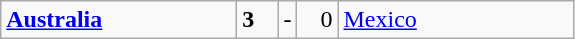<table class="wikitable">
<tr>
<td width=150> <strong><a href='#'>Australia</a></strong></td>
<td style="width:20px; text-align:left;"><strong>3</strong></td>
<td>-</td>
<td style="width:20px; text-align:right;">0</td>
<td width=150> <a href='#'>Mexico</a></td>
</tr>
</table>
